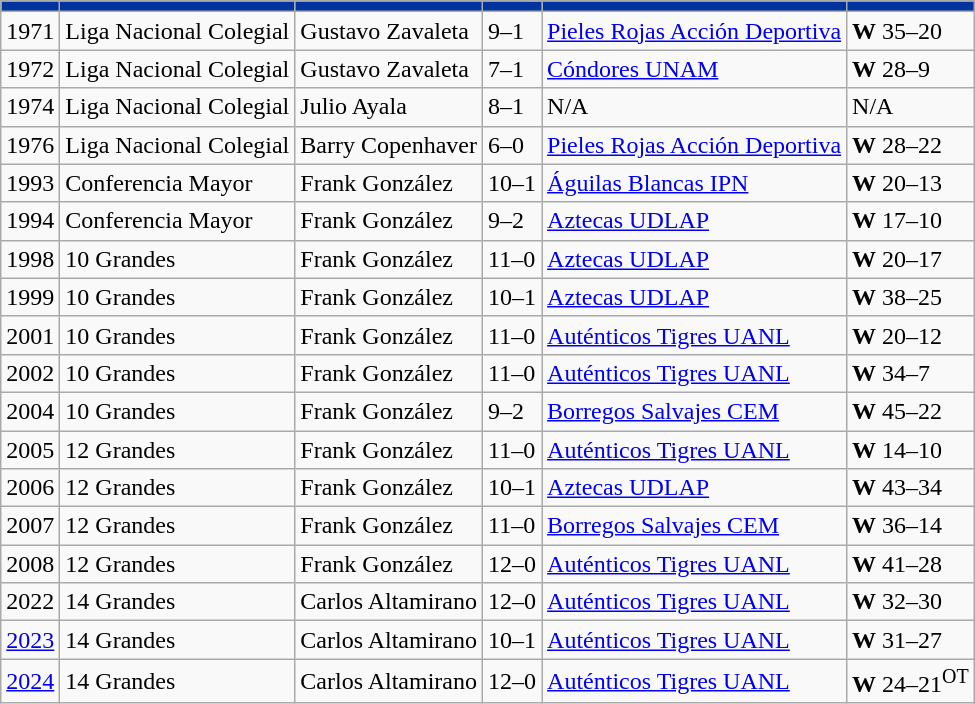<table class="wikitable">
<tr>
<th style=background:#0032A0></th>
<th style=background:#0032A0></th>
<th style=background:#0032A0></th>
<th style=background:#0032A0></th>
<th style=background:#0032A0></th>
<th style=background:#0032A0></th>
</tr>
<tr>
<td>1971</td>
<td>Liga Nacional Colegial</td>
<td>Gustavo Zavaleta</td>
<td>9–1</td>
<td><a href='#'>Pieles Rojas Acción Deportiva</a></td>
<td><strong>W</strong> 35–20</td>
</tr>
<tr>
<td>1972</td>
<td>Liga Nacional Colegial</td>
<td>Gustavo Zavaleta</td>
<td>7–1</td>
<td><a href='#'>Cóndores UNAM</a></td>
<td><strong>W</strong> 28–9</td>
</tr>
<tr>
<td>1974</td>
<td>Liga Nacional Colegial</td>
<td>Julio Ayala</td>
<td>8–1</td>
<td>N/A</td>
<td>N/A</td>
</tr>
<tr>
<td>1976</td>
<td>Liga Nacional Colegial</td>
<td>Barry Copenhaver</td>
<td>6–0</td>
<td><a href='#'>Pieles Rojas Acción Deportiva</a></td>
<td><strong>W</strong> 28–22</td>
</tr>
<tr>
<td>1993</td>
<td>Conferencia Mayor</td>
<td>Frank González</td>
<td>10–1</td>
<td><a href='#'>Águilas Blancas IPN</a></td>
<td><strong>W</strong> 20–13</td>
</tr>
<tr>
<td>1994</td>
<td>Conferencia Mayor</td>
<td>Frank González</td>
<td>9–2</td>
<td><a href='#'>Aztecas UDLAP</a></td>
<td><strong>W</strong> 17–10</td>
</tr>
<tr>
<td>1998</td>
<td>10 Grandes</td>
<td>Frank González</td>
<td>11–0</td>
<td><a href='#'>Aztecas UDLAP</a></td>
<td><strong>W</strong> 20–17</td>
</tr>
<tr>
<td>1999</td>
<td>10 Grandes</td>
<td>Frank González</td>
<td>10–1</td>
<td><a href='#'>Aztecas UDLAP</a></td>
<td><strong>W</strong> 38–25</td>
</tr>
<tr>
<td>2001</td>
<td>10 Grandes</td>
<td>Frank González</td>
<td>11–0</td>
<td><a href='#'>Auténticos Tigres UANL</a></td>
<td><strong>W</strong> 20–12</td>
</tr>
<tr>
<td>2002</td>
<td>10 Grandes</td>
<td>Frank González</td>
<td>11–0</td>
<td><a href='#'>Auténticos Tigres UANL</a></td>
<td><strong>W</strong> 34–7</td>
</tr>
<tr>
<td>2004</td>
<td>10 Grandes</td>
<td>Frank González</td>
<td>9–2</td>
<td><a href='#'>Borregos Salvajes CEM</a></td>
<td><strong>W</strong> 45–22</td>
</tr>
<tr>
<td>2005</td>
<td>12 Grandes</td>
<td>Frank González</td>
<td>11–0</td>
<td><a href='#'>Auténticos Tigres UANL</a></td>
<td><strong>W</strong> 14–10</td>
</tr>
<tr>
<td>2006</td>
<td>12 Grandes</td>
<td>Frank González</td>
<td>10–1</td>
<td><a href='#'>Aztecas UDLAP</a></td>
<td><strong>W</strong> 43–34</td>
</tr>
<tr>
<td>2007</td>
<td>12 Grandes</td>
<td>Frank González</td>
<td>11–0</td>
<td><a href='#'>Borregos Salvajes CEM</a></td>
<td><strong>W</strong> 36–14</td>
</tr>
<tr>
<td>2008</td>
<td>12 Grandes</td>
<td>Frank González</td>
<td>12–0</td>
<td><a href='#'>Auténticos Tigres UANL</a></td>
<td><strong>W</strong> 41–28</td>
</tr>
<tr>
<td>2022</td>
<td>14 Grandes</td>
<td>Carlos Altamirano</td>
<td>12–0</td>
<td><a href='#'>Auténticos Tigres UANL</a></td>
<td><strong>W</strong> 32–30</td>
</tr>
<tr>
<td><a href='#'>2023</a></td>
<td>14 Grandes</td>
<td>Carlos Altamirano</td>
<td>10–1</td>
<td><a href='#'>Auténticos Tigres UANL</a></td>
<td><strong>W</strong> 31–27</td>
</tr>
<tr>
<td><a href='#'>2024</a></td>
<td>14 Grandes</td>
<td>Carlos Altamirano</td>
<td>12–0</td>
<td><a href='#'>Auténticos Tigres UANL</a></td>
<td><strong>W</strong> 24–21<sup>OT</sup></td>
</tr>
</table>
